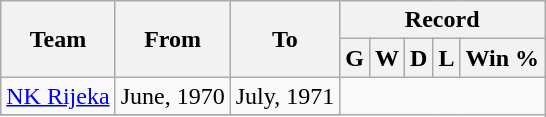<table class="wikitable sortable">
<tr>
<th rowspan="2">Team</th>
<th rowspan="2">From</th>
<th rowspan="2">To</th>
<th colspan="5">Record</th>
</tr>
<tr>
<th>G</th>
<th>W</th>
<th>D</th>
<th>L</th>
<th>Win %</th>
</tr>
<tr>
<td><a href='#'>NK Rijeka</a></td>
<td>June, 1970</td>
<td>July, 1971<br></td>
</tr>
<tr>
</tr>
</table>
